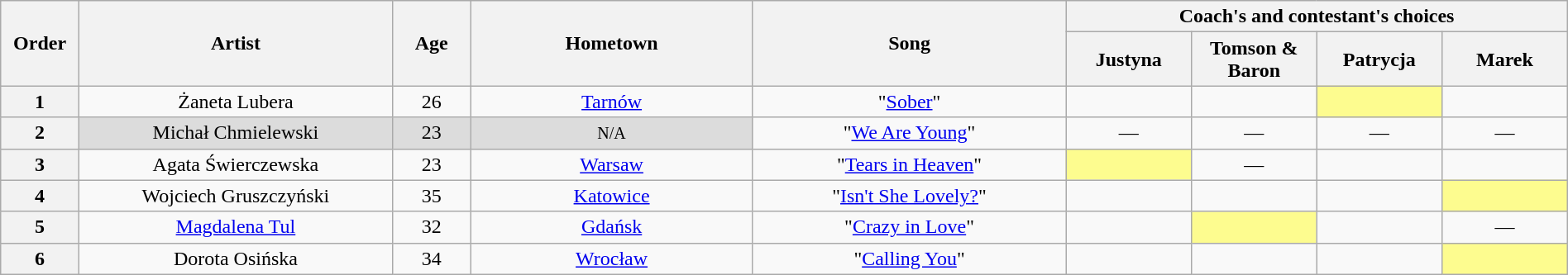<table class="wikitable" style="text-align:center; width:100%;">
<tr>
<th scope="col" rowspan="2" width="05%">Order</th>
<th scope="col" rowspan="2" width="20%">Artist</th>
<th scope="col" rowspan="2" width="05%">Age</th>
<th scope="col" rowspan="2" width="18%">Hometown</th>
<th scope="col" rowspan="2" width="20%">Song</th>
<th scope="col" colspan="4" width="32%">Coach's and contestant's choices</th>
</tr>
<tr>
<th width="08%">Justyna</th>
<th width="08%">Tomson & Baron</th>
<th width="08%">Patrycja</th>
<th width="08%">Marek</th>
</tr>
<tr>
<th>1</th>
<td>Żaneta Lubera</td>
<td>26</td>
<td><a href='#'>Tarnów</a></td>
<td>"<a href='#'>Sober</a>"</td>
<td><strong></strong></td>
<td><strong></strong></td>
<td style="background:#fdfc8f;"><strong></strong></td>
<td><strong></strong></td>
</tr>
<tr>
<th>2</th>
<td style="background:#DCDCDC;">Michał Chmielewski</td>
<td style="background:#DCDCDC;">23</td>
<td style="background:#DCDCDC;"><small>N/A</small></td>
<td>"<a href='#'>We Are Young</a>"</td>
<td>—</td>
<td>—</td>
<td>—</td>
<td>—</td>
</tr>
<tr>
<th>3</th>
<td>Agata Świerczewska</td>
<td>23</td>
<td><a href='#'>Warsaw</a></td>
<td>"<a href='#'>Tears in Heaven</a>"</td>
<td style="background:#fdfc8f;"><strong></strong></td>
<td>—</td>
<td><strong></strong></td>
<td><strong></strong></td>
</tr>
<tr>
<th>4</th>
<td>Wojciech Gruszczyński</td>
<td>35</td>
<td><a href='#'>Katowice</a></td>
<td>"<a href='#'>Isn't She Lovely?</a>"</td>
<td><strong></strong></td>
<td><strong></strong></td>
<td><strong></strong></td>
<td style="background:#fdfc8f;"><strong></strong></td>
</tr>
<tr>
<th>5</th>
<td><a href='#'>Magdalena Tul</a></td>
<td>32</td>
<td><a href='#'>Gdańsk</a></td>
<td>"<a href='#'>Crazy in Love</a>"</td>
<td><strong></strong></td>
<td style="background:#fdfc8f;"><strong></strong></td>
<td><strong></strong></td>
<td>—</td>
</tr>
<tr>
<th>6</th>
<td>Dorota Osińska</td>
<td>34</td>
<td><a href='#'>Wrocław</a></td>
<td>"<a href='#'>Calling You</a>"</td>
<td><strong></strong></td>
<td><strong></strong></td>
<td><strong></strong></td>
<td style="background:#fdfc8f;"><strong></strong></td>
</tr>
</table>
